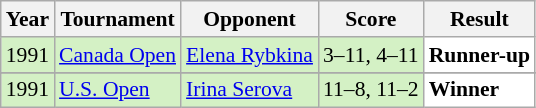<table class="sortable wikitable" style="font-size: 90%;">
<tr>
<th>Year</th>
<th>Tournament</th>
<th>Opponent</th>
<th>Score</th>
<th>Result</th>
</tr>
<tr style="background:#D4F1C5">
<td align="center">1991</td>
<td align="left"><a href='#'>Canada Open</a></td>
<td align="left"> <a href='#'>Elena Rybkina</a></td>
<td align="left">3–11, 4–11</td>
<td style="text-align:left; background:white"> <strong>Runner-up</strong></td>
</tr>
<tr>
</tr>
<tr style="background:#D4F1C5">
<td align="center">1991</td>
<td align="left"><a href='#'>U.S. Open</a></td>
<td align="left"> <a href='#'>Irina Serova</a></td>
<td align="left">11–8, 11–2</td>
<td style="text-align:left; background: white"> <strong>Winner</strong></td>
</tr>
</table>
